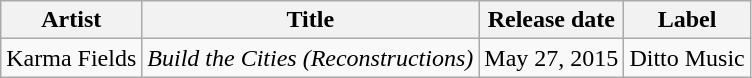<table class="wikitable">
<tr>
<th>Artist</th>
<th>Title</th>
<th>Release date</th>
<th>Label</th>
</tr>
<tr>
<td>Karma Fields</td>
<td><em>Build the Cities (Reconstructions)</em></td>
<td>May 27, 2015</td>
<td>Ditto Music</td>
</tr>
</table>
